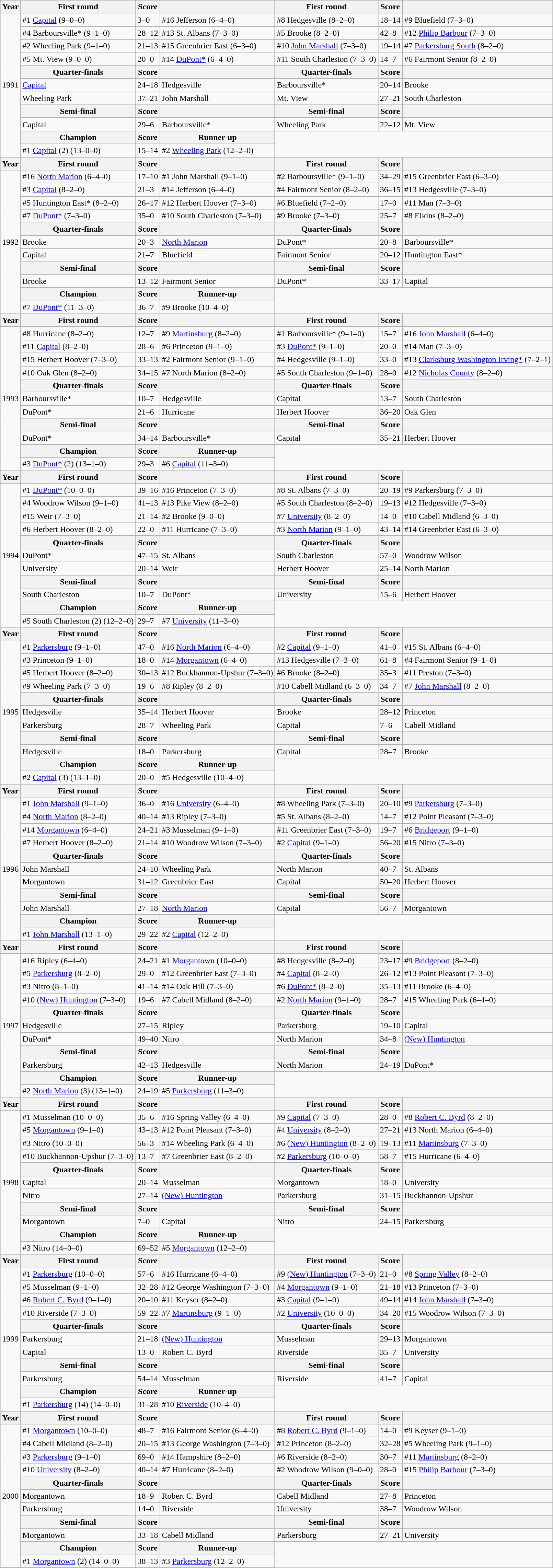<table class="wikitable">
<tr>
<th>Year</th>
<th>First round</th>
<th>Score</th>
<th></th>
<th>First round</th>
<th>Score</th>
<th></th>
</tr>
<tr>
<td rowspan=11 style="text-align: center;">1991</td>
<td>#1 <a href='#'>Capital</a> (9–0–0)</td>
<td>3–0</td>
<td>#16 Jefferson (6–4–0)</td>
<td>#8 Hedgesville (8–2–0)</td>
<td>18–14</td>
<td>#9 Bluefield (7–3–0)</td>
</tr>
<tr>
<td>#4 Barboursville* (9–1–0)</td>
<td>28–12</td>
<td>#13 St. Albans (7–3–0)</td>
<td>#5 Brooke (8–2–0)</td>
<td>42–8</td>
<td>#12 <a href='#'>Philip Barbour</a> (7–3–0)</td>
</tr>
<tr>
<td>#2 Wheeling Park (9–1–0)</td>
<td>21–13</td>
<td>#15 Greenbrier East (6–3–0)</td>
<td>#10 <a href='#'>John Marshall</a> (7–3–0)</td>
<td>19–14</td>
<td>#7 <a href='#'>Parkersburg South</a> (8–2–0)</td>
</tr>
<tr>
<td>#5 Mt. View (9–0–0)</td>
<td>20–0</td>
<td>#14 <a href='#'>DuPont*</a> (6–4–0)</td>
<td>#11 South Charleston (7–3–0)</td>
<td>14–7</td>
<td>#6 Fairmont Senior (8–2–0)</td>
</tr>
<tr>
<th>Quarter-finals</th>
<th>Score</th>
<th></th>
<th>Quarter-finals</th>
<th>Score</th>
<th></th>
</tr>
<tr>
<td><a href='#'>Capital</a></td>
<td>24–18</td>
<td>Hedgesville</td>
<td>Barboursville*</td>
<td>20–14</td>
<td>Brooke</td>
</tr>
<tr>
<td>Wheeling Park</td>
<td>37–21</td>
<td>John Marshall</td>
<td>Mt. View</td>
<td>27–21</td>
<td>South Charleston</td>
</tr>
<tr>
<th>Semi-final</th>
<th>Score</th>
<th></th>
<th>Semi-final</th>
<th>Score</th>
<th></th>
</tr>
<tr>
<td>Capital</td>
<td>29–6</td>
<td>Barboursville*</td>
<td>Wheeling Park</td>
<td>22–12</td>
<td>Mt. View</td>
</tr>
<tr>
<th>Champion</th>
<th>Score</th>
<th>Runner-up</th>
</tr>
<tr>
<td>#1 <a href='#'>Capital</a> (2) (13–0–0)</td>
<td>15–14 </td>
<td>#2 <a href='#'>Wheeling Park</a> (12–2–0)</td>
</tr>
<tr>
<th>Year</th>
<th>First round</th>
<th>Score</th>
<th></th>
<th>First round</th>
<th>Score</th>
<th></th>
</tr>
<tr>
<td rowspan=11 style="text-align: center;">1992</td>
<td>#16 <a href='#'>North Marion</a> (6–4–0)</td>
<td>17–10</td>
<td>#1 John Marshall (9–1–0)</td>
<td>#2 Barboursville* (9–1–0)</td>
<td>34–29</td>
<td>#15 Greenbrier East (6–3–0)</td>
</tr>
<tr>
<td>#3 <a href='#'>Capital</a> (8–2–0)</td>
<td>21–3</td>
<td>#14 Jefferson (6–4–0)</td>
<td>#4 Fairmont Senior (8–2–0)</td>
<td>36–15</td>
<td>#13 Hedgesville (7–3–0)</td>
</tr>
<tr>
<td>#5 Huntington East* (8–2–0)</td>
<td>26–17</td>
<td>#12 Herbert Hoover (7–3–0)</td>
<td>#6 Bluefield (7–2–0)</td>
<td>17–0</td>
<td>#11 Man (7–3–0)</td>
</tr>
<tr>
<td>#7 <a href='#'>DuPont*</a> (7–3–0)</td>
<td>35–0</td>
<td>#10 South Charleston (7–3–0)</td>
<td>#9 Brooke (7–3–0)</td>
<td>25–7</td>
<td>#8 Elkins (8–2–0)</td>
</tr>
<tr>
<th>Quarter-finals</th>
<th>Score</th>
<th></th>
<th>Quarter-finals</th>
<th>Score</th>
<th></th>
</tr>
<tr>
<td>Brooke</td>
<td>20–3</td>
<td><a href='#'>North Marion</a></td>
<td>DuPont*</td>
<td>20–8</td>
<td>Barboursville*</td>
</tr>
<tr>
<td>Capital</td>
<td>21–7</td>
<td>Bluefield</td>
<td>Fairmont Senior</td>
<td>20–12</td>
<td>Huntington East*</td>
</tr>
<tr>
<th>Semi-final</th>
<th>Score</th>
<th></th>
<th>Semi-final</th>
<th>Score</th>
<th></th>
</tr>
<tr>
<td>Brooke</td>
<td>13–12</td>
<td>Fairmont Senior</td>
<td>DuPont*</td>
<td>33–17</td>
<td>Capital</td>
</tr>
<tr>
<th>Champion</th>
<th>Score</th>
<th>Runner-up</th>
</tr>
<tr>
<td>#7 <a href='#'>DuPont*</a> (11–3–0)</td>
<td>36–7</td>
<td>#9 Brooke (10–4–0)</td>
</tr>
<tr>
<th>Year</th>
<th>First round</th>
<th>Score</th>
<th></th>
<th>First round</th>
<th>Score</th>
<th></th>
</tr>
<tr>
<td rowspan=11 style="text-align: center;">1993</td>
<td>#8 Hurricane (8–2–0)</td>
<td>12–7</td>
<td>#9 <a href='#'>Martinsburg</a> (8–2–0)</td>
<td>#1 Barboursville* (9–1–0)</td>
<td>15–7</td>
<td>#16 <a href='#'>John Marshall</a> (6–4–0)</td>
</tr>
<tr>
<td>#11 <a href='#'>Capital</a> (8–2–0)</td>
<td>28–6</td>
<td>#6 Princeton (9–1–0)</td>
<td>#3 <a href='#'>DuPont*</a> (9–1–0)</td>
<td>20–0</td>
<td>#14 Man (7–3–0)</td>
</tr>
<tr>
<td>#15 Herbert Hoover (7–3–0)</td>
<td>33–13</td>
<td>#2 Fairmont Senior (9–1–0)</td>
<td>#4 Hedgesville (9–1–0)</td>
<td>33–0</td>
<td>#13 <a href='#'>Clarksburg Washington Irving*</a> (7–2–1)</td>
</tr>
<tr>
<td>#10 Oak Glen (8–2–0)</td>
<td>34–15</td>
<td>#7 North Marion (8–2–0)</td>
<td>#5 South Charleston (9–1–0)</td>
<td>28–0</td>
<td>#12 <a href='#'>Nicholas County</a> (8–2–0)</td>
</tr>
<tr>
<th>Quarter-finals</th>
<th>Score</th>
<th></th>
<th>Quarter-finals</th>
<th>Score</th>
<th></th>
</tr>
<tr>
<td>Barboursville*</td>
<td>10–7</td>
<td>Hedgesville</td>
<td>Capital</td>
<td>13–7</td>
<td>South Charleston</td>
</tr>
<tr>
<td>DuPont*</td>
<td>21–6</td>
<td>Hurricane</td>
<td>Herbert Hoover</td>
<td>36–20</td>
<td>Oak Glen</td>
</tr>
<tr>
<th>Semi-final</th>
<th>Score</th>
<th></th>
<th>Semi-final</th>
<th>Score</th>
<th></th>
</tr>
<tr>
<td>DuPont*</td>
<td>34–14</td>
<td>Barboursville*</td>
<td>Capital</td>
<td>35–21</td>
<td>Herbert Hoover</td>
</tr>
<tr>
<th>Champion</th>
<th>Score</th>
<th>Runner-up</th>
</tr>
<tr>
<td>#3 <a href='#'>DuPont*</a> (2) (13–1–0)</td>
<td>29–3</td>
<td>#6 <a href='#'>Capital</a> (11–3–0)</td>
</tr>
<tr>
<th>Year</th>
<th>First round</th>
<th>Score</th>
<th></th>
<th>First round</th>
<th>Score</th>
<th></th>
</tr>
<tr>
<td rowspan=11 style="text-align: center;">1994</td>
<td>#1 <a href='#'>DuPont*</a> (10–0–0)</td>
<td>39–16</td>
<td>#16 Princeton (7–3–0)</td>
<td>#8 St. Albans (7–3–0)</td>
<td>20–19</td>
<td>#9 Parkersburg (7–3–0)</td>
</tr>
<tr>
<td>#4 Woodrow Wilson (9–1–0)</td>
<td>41–13</td>
<td>#13 Pike View (8–2–0)</td>
<td>#5 South Charleston (8–2–0)</td>
<td>19–13</td>
<td>#12 Hedgesville (7–3–0)</td>
</tr>
<tr>
<td>#15 Weir (7–3–0)</td>
<td>21–14</td>
<td>#2 Brooke (9–0–0)</td>
<td>#7 <a href='#'>University</a> (8–2–0)</td>
<td>14–0</td>
<td>#10 Cabell Midland (6–3–0)</td>
</tr>
<tr>
<td>#6 Herbert Hoover (8–2–0)</td>
<td>22–0</td>
<td>#11 Hurricane (7–3–0)</td>
<td>#3 <a href='#'>North Marion</a> (9–1–0)</td>
<td>43–14</td>
<td>#14 Greenbrier East (6–3–0)</td>
</tr>
<tr>
<th>Quarter-finals</th>
<th>Score</th>
<th></th>
<th>Quarter-finals</th>
<th>Score</th>
<th></th>
</tr>
<tr>
<td>DuPont*</td>
<td>47–15</td>
<td>St. Albans</td>
<td>South Charleston</td>
<td>57–0</td>
<td>Woodrow Wilson</td>
</tr>
<tr>
<td>University</td>
<td>20–14</td>
<td>Weir</td>
<td>Herbert Hoover</td>
<td>25–14</td>
<td>North Marion</td>
</tr>
<tr>
<th>Semi-final</th>
<th>Score</th>
<th></th>
<th>Semi-final</th>
<th>Score</th>
<th></th>
</tr>
<tr>
<td>South Charleston</td>
<td>10–7</td>
<td>DuPont*</td>
<td>University</td>
<td>15–6</td>
<td>Herbert Hoover</td>
</tr>
<tr>
<th>Champion</th>
<th>Score</th>
<th>Runner-up</th>
</tr>
<tr>
<td>#5 South Charleston (2) (12–2–0)</td>
<td>29–7</td>
<td>#7 <a href='#'>University</a> (11–3–0)</td>
</tr>
<tr>
<th>Year</th>
<th>First round</th>
<th>Score</th>
<th></th>
<th>First round</th>
<th>Score</th>
<th></th>
</tr>
<tr>
<td rowspan=11 style="text-align: center;">1995</td>
<td>#1 <a href='#'>Parkersburg</a> (9–1–0)</td>
<td>47–0</td>
<td>#16 <a href='#'>North Marion</a> (6–4–0)</td>
<td>#2 <a href='#'>Capital</a> (9–1–0)</td>
<td>41–0</td>
<td>#15 St. Albans (6–4–0)</td>
</tr>
<tr>
<td>#3 Princeton (9–1–0)</td>
<td>18–0</td>
<td>#14 <a href='#'>Morgantown</a> (6–4–0)</td>
<td>#13 Hedgesville (7–3–0)</td>
<td>61–8</td>
<td>#4 Fairmont Senior (9–1–0)</td>
</tr>
<tr>
<td>#5 Herbert Hoover (8–2–0)</td>
<td>30–13</td>
<td>#12 Buckhannon-Upshur (7–3–0)</td>
<td>#6 Brooke (8–2–0)</td>
<td>35–3</td>
<td>#11 Preston (7–3–0)</td>
</tr>
<tr>
<td>#9 Wheeling Park (7–3–0)</td>
<td>19–6</td>
<td>#8 Ripley (8–2–0)</td>
<td>#10 Cabell Midland (6–3–0)</td>
<td>34–7</td>
<td>#7 <a href='#'>John Marshall</a> (8–2–0)</td>
</tr>
<tr>
<th>Quarter-finals</th>
<th>Score</th>
<th></th>
<th>Quarter-finals</th>
<th>Score</th>
<th></th>
</tr>
<tr>
<td>Hedgesville</td>
<td>35–14</td>
<td>Herbert Hoover</td>
<td>Brooke</td>
<td>28–12</td>
<td>Princeton</td>
</tr>
<tr>
<td>Parkersburg</td>
<td>28–7</td>
<td>Wheeling Park</td>
<td>Capital</td>
<td>7–6</td>
<td>Cabell Midland</td>
</tr>
<tr>
<th>Semi-final</th>
<th>Score</th>
<th></th>
<th>Semi-final</th>
<th>Score</th>
<th></th>
</tr>
<tr>
<td>Hedgesville</td>
<td>18–0</td>
<td>Parkersburg</td>
<td>Capital</td>
<td>28–7</td>
<td>Brooke</td>
</tr>
<tr>
<th>Champion</th>
<th>Score</th>
<th>Runner-up</th>
</tr>
<tr>
<td>#2 <a href='#'>Capital</a> (3) (13–1–0)</td>
<td>20–0</td>
<td>#5 Hedgesville (10–4–0)</td>
</tr>
<tr>
<th>Year</th>
<th>First round</th>
<th>Score</th>
<th></th>
<th>First round</th>
<th>Score</th>
<th></th>
</tr>
<tr>
<td rowspan=11 style="text-align: center;">1996</td>
<td>#1 <a href='#'>John Marshall</a> (9–1–0)</td>
<td>36–0</td>
<td>#16 <a href='#'>University</a> (6–4–0)</td>
<td>#8 Wheeling Park (7–3–0)</td>
<td>20–10</td>
<td>#9 <a href='#'>Parkersburg</a> (7–3–0)</td>
</tr>
<tr>
<td>#4 <a href='#'>North Marion</a> (8–2–0)</td>
<td>40–14</td>
<td>#13 Ripley (7–3–0)</td>
<td>#5 St. Albans (8–2–0)</td>
<td>14–7</td>
<td>#12 Point Pleasant (7–3–0)</td>
</tr>
<tr>
<td>#14 <a href='#'>Morgantown</a> (6–4–0)</td>
<td>24–21</td>
<td>#3 Musselman (9–1–0)</td>
<td>#11 Greenbrier East (7–3–0)</td>
<td>19–7</td>
<td>#6 <a href='#'>Bridgeport</a> (9–1–0)</td>
</tr>
<tr>
<td>#7 Herbert Hoover (8–2–0)</td>
<td>21–14</td>
<td>#10 Woodrow Wilson (7–3–0)</td>
<td>#2 <a href='#'>Capital</a> (9–1–0)</td>
<td>56–20</td>
<td>#15 Nitro (7–3–0)</td>
</tr>
<tr>
<th>Quarter-finals</th>
<th>Score</th>
<th></th>
<th>Quarter-finals</th>
<th>Score</th>
<th></th>
</tr>
<tr>
<td>John Marshall</td>
<td>24–10</td>
<td>Wheeling Park</td>
<td>North Marion</td>
<td>40–7</td>
<td>St. Albans</td>
</tr>
<tr>
<td>Morgantown</td>
<td>31–12</td>
<td>Greenbrier East</td>
<td>Capital</td>
<td>50–20</td>
<td>Herbert Hoover</td>
</tr>
<tr>
<th>Semi-final</th>
<th>Score</th>
<th></th>
<th>Semi-final</th>
<th>Score</th>
<th></th>
</tr>
<tr>
<td>John Marshall</td>
<td>27–18</td>
<td><a href='#'>North Marion</a></td>
<td>Capital</td>
<td>56–7</td>
<td>Morgantown</td>
</tr>
<tr>
<th>Champion</th>
<th>Score</th>
<th>Runner-up</th>
</tr>
<tr>
<td>#1 <a href='#'>John Marshall</a> (13–1–0)</td>
<td>29–22</td>
<td>#2 <a href='#'>Capital</a> (12–2–0)</td>
</tr>
<tr>
<th>Year</th>
<th>First round</th>
<th>Score</th>
<th></th>
<th>First round</th>
<th>Score</th>
<th></th>
</tr>
<tr>
<td rowspan=11 style="text-align: center;">1997</td>
<td>#16 Ripley (6–4–0)</td>
<td>24–21</td>
<td>#1 <a href='#'>Morgantown</a> (10–0–0)</td>
<td>#8 Hedgesville (8–2–0)</td>
<td>23–17</td>
<td>#9 <a href='#'>Bridgeport</a> (8–2–0)</td>
</tr>
<tr>
<td>#5 <a href='#'>Parkersburg</a> (8–2–0)</td>
<td>29–0</td>
<td>#12 Greenbrier East (7–3–0)</td>
<td>#4 <a href='#'>Capital</a> (8–2–0)</td>
<td>26–12</td>
<td>#13 Point Pleasant (7–3–0)</td>
</tr>
<tr>
<td>#3 Nitro (8–1–0)</td>
<td>41–14</td>
<td>#14 Oak Hill (7–3–0)</td>
<td>#6 <a href='#'>DuPont*</a> (8–2–0)</td>
<td>35–13</td>
<td>#11 Brooke (6–4–0)</td>
</tr>
<tr>
<td>#10 <a href='#'>(New) Huntington</a> (7–3–0)</td>
<td>19–6</td>
<td>#7 Cabell Midland (8–2–0)</td>
<td>#2 <a href='#'>North Marion</a> (9–1–0)</td>
<td>28–7</td>
<td>#15 Wheeling Park (6–4–0)</td>
</tr>
<tr>
<th>Quarter-finals</th>
<th>Score</th>
<th></th>
<th>Quarter-finals</th>
<th>Score</th>
<th></th>
</tr>
<tr>
<td>Hedgesville</td>
<td>27–15</td>
<td>Ripley</td>
<td>Parkersburg</td>
<td>19–10</td>
<td>Capital</td>
</tr>
<tr>
<td>DuPont*</td>
<td>49–40</td>
<td>Nitro</td>
<td>North Marion</td>
<td>34–8</td>
<td><a href='#'>(New) Huntington</a></td>
</tr>
<tr>
<th>Semi-final</th>
<th>Score</th>
<th></th>
<th>Semi-final</th>
<th>Score</th>
<th></th>
</tr>
<tr>
<td>Parkersburg</td>
<td>42–13</td>
<td>Hedgesville</td>
<td>North Marion</td>
<td>24–19</td>
<td>DuPont*</td>
</tr>
<tr>
<th>Champion</th>
<th>Score</th>
<th>Runner-up</th>
</tr>
<tr>
<td>#2 <a href='#'>North Marion</a> (3) (13–1–0)</td>
<td>24–19</td>
<td>#5 <a href='#'>Parkersburg</a> (11–3–0)</td>
</tr>
<tr>
<th>Year</th>
<th>First round</th>
<th>Score</th>
<th></th>
<th>First round</th>
<th>Score</th>
<th></th>
</tr>
<tr>
<td rowspan=11 style="text-align: center;">1998</td>
<td>#1 Musselman (10–0–0)</td>
<td>35–6</td>
<td>#16 Spring Valley (6–4–0)</td>
<td>#9 <a href='#'>Capital</a> (7–3–0)</td>
<td>28–0</td>
<td>#8 <a href='#'>Robert C. Byrd</a> (8–2–0)</td>
</tr>
<tr>
<td>#5 <a href='#'>Morgantown</a> (9–1–0)</td>
<td>43–13</td>
<td>#12 Point Pleasant (7–3–0)</td>
<td>#4 <a href='#'>University</a> (8–2–0)</td>
<td>27–21</td>
<td>#13 North Marion (6–4–0)</td>
</tr>
<tr>
<td>#3 Nitro (10–0–0)</td>
<td>56–3</td>
<td>#14 Wheeling Park (6–4–0)</td>
<td>#6 <a href='#'>(New) Huntington</a> (8–2–0)</td>
<td>19–13</td>
<td>#11 <a href='#'>Martinsburg</a> (7–3–0)</td>
</tr>
<tr>
<td>#10 Buckhannon-Upshur (7–3–0)</td>
<td>13–7</td>
<td>#7 Greenbrier East (8–2–0)</td>
<td>#2 <a href='#'>Parkersburg</a> (10–0–0)</td>
<td>58–7</td>
<td>#15 Hurricane (6–4–0)</td>
</tr>
<tr>
<th>Quarter-finals</th>
<th>Score</th>
<th></th>
<th>Quarter-finals</th>
<th>Score</th>
<th></th>
</tr>
<tr>
<td>Capital</td>
<td>20–14</td>
<td>Musselman</td>
<td>Morgantown</td>
<td>18–0</td>
<td>University</td>
</tr>
<tr>
<td>Nitro</td>
<td>27–14</td>
<td><a href='#'>(New) Huntington</a></td>
<td>Parkersburg</td>
<td>31–15</td>
<td>Buckhannon-Upshur</td>
</tr>
<tr>
<th>Semi-final</th>
<th>Score</th>
<th></th>
<th>Semi-final</th>
<th>Score</th>
<th></th>
</tr>
<tr>
<td>Morgantown</td>
<td>7–0</td>
<td>Capital</td>
<td>Nitro</td>
<td>24–15</td>
<td>Parkersburg</td>
</tr>
<tr>
<th>Champion</th>
<th>Score</th>
<th>Runner-up</th>
</tr>
<tr>
<td>#3 Nitro (14–0–0)</td>
<td>69–52</td>
<td>#5 <a href='#'>Morgantown</a> (12–2–0)</td>
</tr>
<tr>
<th>Year</th>
<th>First round</th>
<th>Score</th>
<th></th>
<th>First round</th>
<th>Score</th>
<th></th>
</tr>
<tr>
<td rowspan=11 style="text-align: center;">1999</td>
<td>#1 <a href='#'>Parkersburg</a> (10–0–0)</td>
<td>57–6</td>
<td>#16 Hurricane (6–4–0)</td>
<td>#9 <a href='#'>(New) Huntington</a> (7–3–0)</td>
<td>21–0</td>
<td>#8 <a href='#'>Spring Valley</a> (8–2–0)</td>
</tr>
<tr>
<td>#5 Musselman (9–1–0)</td>
<td>32–28</td>
<td>#12 George Washington (7–3–0)</td>
<td>#4 <a href='#'>Morgantown</a> (9–1–0)</td>
<td>21–18</td>
<td>#13 Princeton (7–3–0)</td>
</tr>
<tr>
<td>#6 <a href='#'>Robert C. Byrd</a> (9–1–0)</td>
<td>20–10</td>
<td>#11 Keyser (8–2–0)</td>
<td>#3 <a href='#'>Capital</a> (9–1–0)</td>
<td>49–14</td>
<td>#14 <a href='#'>John Marshall</a> (7–3–0)</td>
</tr>
<tr>
<td>#10 Riverside (7–3–0)</td>
<td>59–22</td>
<td>#7 <a href='#'>Martinsburg</a> (9–1–0)</td>
<td>#2 <a href='#'>University</a> (10–0–0)</td>
<td>34–20</td>
<td>#15 Woodrow Wilson (7–3–0)</td>
</tr>
<tr>
<th>Quarter-finals</th>
<th>Score</th>
<th></th>
<th>Quarter-finals</th>
<th>Score</th>
<th></th>
</tr>
<tr>
<td>Parkersburg</td>
<td>21–18</td>
<td><a href='#'>(New) Huntington</a></td>
<td>Musselman</td>
<td>29–13</td>
<td>Morgantown</td>
</tr>
<tr>
<td>Capital</td>
<td>13–0</td>
<td>Robert C. Byrd</td>
<td>Riverside</td>
<td>35–7</td>
<td>University</td>
</tr>
<tr>
<th>Semi-final</th>
<th>Score</th>
<th></th>
<th>Semi-final</th>
<th>Score</th>
<th></th>
</tr>
<tr>
<td>Parkersburg</td>
<td>54–14</td>
<td>Musselman</td>
<td>Riverside</td>
<td>41–7</td>
<td>Capital</td>
</tr>
<tr>
<th>Champion</th>
<th>Score</th>
<th>Runner-up</th>
</tr>
<tr>
<td>#1 <a href='#'>Parkersburg</a> (14) (14–0–0)</td>
<td>31–28</td>
<td>#10 <a href='#'>Riverside</a> (10–4–0)</td>
</tr>
<tr>
<th>Year</th>
<th>First round</th>
<th>Score</th>
<th></th>
<th>First round</th>
<th>Score</th>
<th></th>
</tr>
<tr>
<td rowspan=11 style="text-align: center;">2000</td>
<td>#1 <a href='#'>Morgantown</a> (10–0–0)</td>
<td>48–7</td>
<td>#16 Fairmont Senior (6–4–0)</td>
<td>#8 <a href='#'>Robert C. Byrd</a> (9–1–0)</td>
<td>14–0</td>
<td>#9 Keyser (9–1–0)</td>
</tr>
<tr>
<td>#4 Cabell Midland (8–2–0)</td>
<td>20–15</td>
<td>#13 George Washington (7–3–0)</td>
<td>#12 Princeton (8–2–0)</td>
<td>32–28</td>
<td>#5 Wheeling Park (9–1–0)</td>
</tr>
<tr>
<td>#3 <a href='#'>Parkersburg</a> (9–1–0)</td>
<td>69–0</td>
<td>#14 Hampshire (8–2–0)</td>
<td>#6 Riverside (8–2–0)</td>
<td>30–7</td>
<td>#11 <a href='#'>Martinsburg</a> (8–2–0)</td>
</tr>
<tr>
<td>#10 <a href='#'>University</a> (8–2–0)</td>
<td>40–14</td>
<td>#7 Hurricane (8–2–0)</td>
<td>#2 Woodrow Wilson (9–0–0)</td>
<td>28–0</td>
<td>#15 <a href='#'>Philip Barbour</a> (7–3–0)</td>
</tr>
<tr>
<th>Quarter-finals</th>
<th>Score</th>
<th></th>
<th>Quarter-finals</th>
<th>Score</th>
<th></th>
</tr>
<tr>
<td>Morgantown</td>
<td>18–9</td>
<td>Robert C. Byrd</td>
<td>Cabell Midland</td>
<td>27–8</td>
<td>Princeton</td>
</tr>
<tr>
<td>Parkersburg</td>
<td>14–0</td>
<td>Riverside</td>
<td>University</td>
<td>38–7</td>
<td>Woodrow Wilson</td>
</tr>
<tr>
<th>Semi-final</th>
<th>Score</th>
<th></th>
<th>Semi-final</th>
<th>Score</th>
<th></th>
</tr>
<tr>
<td>Morgantown</td>
<td>33–18</td>
<td>Cabell Midland</td>
<td>Parkersburg</td>
<td>27–21</td>
<td>University</td>
</tr>
<tr>
<th>Champion</th>
<th>Score</th>
<th>Runner-up</th>
</tr>
<tr>
<td>#1 <a href='#'>Morgantown</a> (2) (14–0–0)</td>
<td>38–13</td>
<td>#3 <a href='#'>Parkersburg</a> (12–2–0)</td>
</tr>
<tr>
</tr>
</table>
